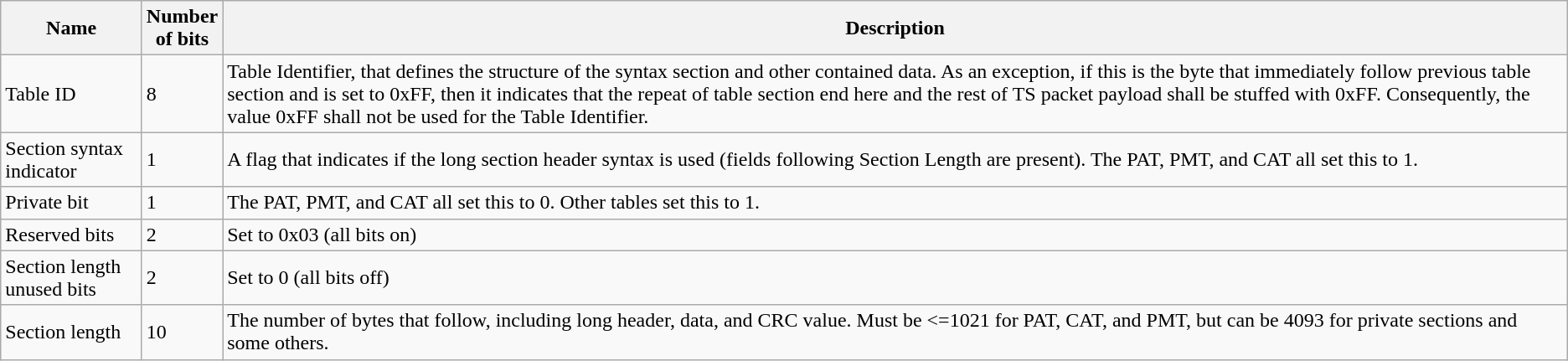<table class="wikitable">
<tr>
<th>Name</th>
<th>Number<br>of bits</th>
<th>Description</th>
</tr>
<tr>
<td>Table ID</td>
<td>8</td>
<td>Table Identifier, that defines the structure of the syntax section and other contained data.  As an exception, if this is the byte that immediately follow previous table section and is set to 0xFF, then it indicates that the repeat of table section end here and the rest of TS packet payload shall be stuffed with 0xFF.  Consequently, the value 0xFF shall not be used for the Table Identifier.</td>
</tr>
<tr>
<td>Section syntax indicator</td>
<td>1</td>
<td>A flag that indicates if the long section header syntax is used (fields following Section Length are present). The PAT, PMT, and CAT all set this to 1.</td>
</tr>
<tr>
<td>Private bit</td>
<td>1</td>
<td>The PAT, PMT, and CAT all set this to 0. Other tables set this to 1.</td>
</tr>
<tr>
<td>Reserved bits</td>
<td>2</td>
<td>Set to 0x03 (all bits on)</td>
</tr>
<tr>
<td>Section length unused bits</td>
<td>2</td>
<td>Set to 0 (all bits off)</td>
</tr>
<tr>
<td>Section length</td>
<td>10</td>
<td>The number of bytes that follow, including long header, data, and CRC value. Must be <=1021 for PAT, CAT, and PMT, but can be 4093 for private sections and some others.</td>
</tr>
</table>
